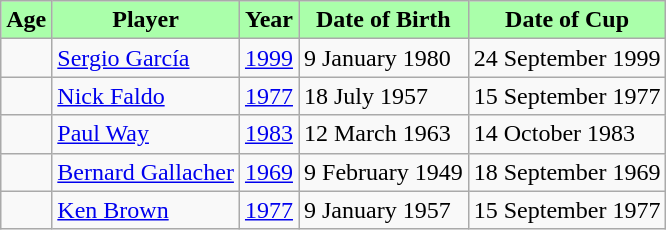<table class="wikitable">
<tr style="background:#aaffaa;">
<td align="center"><strong>Age</strong></td>
<td align="center"><strong>Player</strong></td>
<td align="center"><strong>Year</strong></td>
<td align="center"><strong>Date of Birth</strong></td>
<td align="center"><strong>Date of Cup</strong></td>
</tr>
<tr>
<td></td>
<td><a href='#'>Sergio García</a></td>
<td><a href='#'>1999</a></td>
<td>9 January 1980</td>
<td>24 September 1999</td>
</tr>
<tr>
<td></td>
<td><a href='#'>Nick Faldo</a></td>
<td><a href='#'>1977</a></td>
<td>18 July 1957</td>
<td>15 September 1977</td>
</tr>
<tr>
<td></td>
<td><a href='#'>Paul Way</a></td>
<td><a href='#'>1983</a></td>
<td>12 March 1963</td>
<td>14 October 1983</td>
</tr>
<tr>
<td></td>
<td><a href='#'>Bernard Gallacher</a></td>
<td><a href='#'>1969</a></td>
<td>9 February 1949</td>
<td>18 September 1969</td>
</tr>
<tr>
<td></td>
<td><a href='#'>Ken Brown</a></td>
<td><a href='#'>1977</a></td>
<td>9 January 1957</td>
<td>15 September 1977</td>
</tr>
</table>
